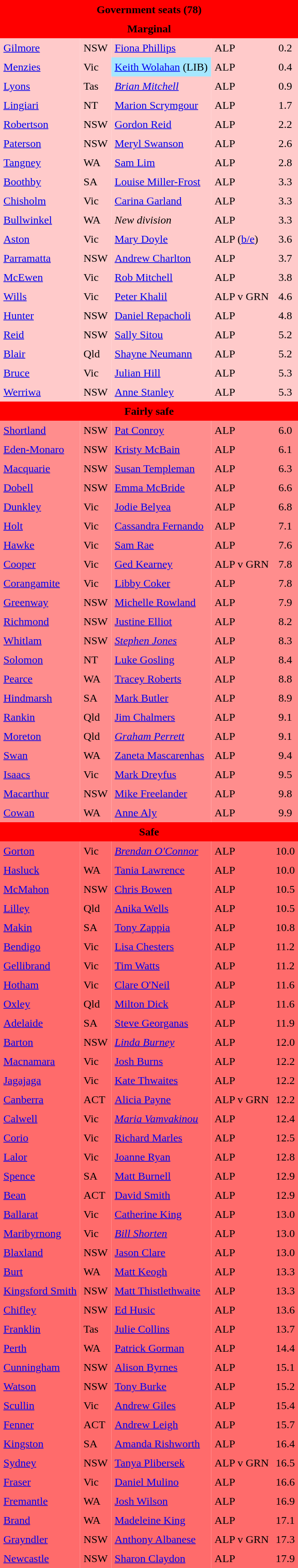<table class="toccolours" cellpadding="5" cellspacing="0" style="float:left; margin-right:.5em; margin-top:.4em; font-size:90 ppt;">
<tr>
<td colspan="5" style="text-align:center; background:red;"><span><strong>Government seats (78)</strong></span></td>
</tr>
<tr>
<td colspan="5" style="text-align:center; background:red;"><span><strong>Marginal</strong></span></td>
</tr>
<tr>
<td style="text-align:left; background:#ffcaca;"><a href='#'>Gilmore</a></td>
<td style="text-align:left; background:#ffcaca;">NSW</td>
<td style="text-align:left; background:#ffcaca;"><a href='#'>Fiona Phillips</a></td>
<td style="text-align:left; background:#ffcaca;">ALP</td>
<td style="text-align:center; background:#ffcaca;">0.2</td>
</tr>
<tr>
<td style="text-align:left; background:#ffcaca;"><a href='#'>Menzies</a></td>
<td style="text-align:left; background:#ffcaca;">Vic</td>
<td style="text-align:left; background:#a6e7ff;"><a href='#'>Keith Wolahan</a> (LIB)</td>
<td style="text-align:left; background:#ffcaca;">ALP</td>
<td style="text-align:center; background:#ffcaca;">0.4</td>
</tr>
<tr>
<td style="text-align:left; background:#ffcaca;"><a href='#'>Lyons</a></td>
<td style="text-align:left; background:#ffcaca;">Tas</td>
<td style="text-align:left; background:#ffcaca;"><a href='#'><em>Brian Mitchell</em></a></td>
<td style="text-align:left; background:#ffcaca;">ALP</td>
<td style="text-align:center; background:#ffcaca;">0.9</td>
</tr>
<tr>
<td style="text-align:left; background:#ffcaca;"><a href='#'>Lingiari</a></td>
<td style="text-align:left; background:#ffcaca;">NT</td>
<td style="text-align:left; background:#ffcaca;"><a href='#'>Marion Scrymgour</a></td>
<td style="text-align:left; background:#ffcaca;">ALP</td>
<td style="text-align:center; background:#ffcaca;">1.7</td>
</tr>
<tr>
<td style="text-align:left; background:#ffcaca;"><a href='#'>Robertson</a></td>
<td style="text-align:left; background:#ffcaca;">NSW</td>
<td style="text-align:left; background:#ffcaca;"><a href='#'>Gordon Reid</a></td>
<td style="text-align:left; background:#ffcaca;">ALP</td>
<td style="text-align:center; background:#ffcaca;">2.2</td>
</tr>
<tr>
<td style="text-align:left; background:#ffcaca;"><a href='#'>Paterson</a></td>
<td style="text-align:left; background:#ffcaca;">NSW</td>
<td style="text-align:left; background:#ffcaca;"><a href='#'>Meryl Swanson</a></td>
<td style="text-align:left; background:#ffcaca;">ALP</td>
<td style="text-align:center; background:#ffcaca;">2.6</td>
</tr>
<tr>
<td style="text-align:left; background:#ffcaca;"><a href='#'>Tangney</a></td>
<td style="text-align:left; background:#ffcaca;">WA</td>
<td style="text-align:left; background:#ffcaca;"><a href='#'>Sam Lim</a></td>
<td style="text-align:left; background:#ffcaca;">ALP</td>
<td style="text-align:center; background:#ffcaca;">2.8</td>
</tr>
<tr>
<td style="text-align:left; background:#ffcaca;"><a href='#'>Boothby</a></td>
<td style="text-align:left; background:#ffcaca;">SA</td>
<td style="text-align:left; background:#ffcaca;"><a href='#'>Louise Miller-Frost</a></td>
<td style="text-align:left; background:#ffcaca;">ALP</td>
<td style="text-align:center; background:#ffcaca;">3.3</td>
</tr>
<tr>
<td style="text-align:left; background:#ffcaca;"><a href='#'>Chisholm</a></td>
<td style="text-align:left; background:#ffcaca;">Vic</td>
<td style="text-align:left; background:#ffcaca;"><a href='#'>Carina Garland</a></td>
<td style="text-align:left; background:#ffcaca;">ALP</td>
<td style="text-align:center; background:#ffcaca;">3.3</td>
</tr>
<tr>
<td style="text-align:left; background:#ffcaca;"><a href='#'>Bullwinkel</a></td>
<td style="text-align:left; background:#ffcaca;">WA</td>
<td style="text-align:left; background:#ffcaca;"><em>New division</em></td>
<td style="text-align:left; background:#ffcaca;">ALP</td>
<td style="text-align:center; background:#ffcaca;">3.3</td>
</tr>
<tr>
<td style="text-align:left; background:#ffcaca;"><a href='#'>Aston</a></td>
<td style="text-align:left; background:#ffcaca;">Vic</td>
<td style="text-align:left; background:#ffcaca;"><a href='#'>Mary Doyle</a></td>
<td style="text-align:left; background:#ffcaca;">ALP (<a href='#'>b/e</a>)</td>
<td style="text-align:center; background:#ffcaca;">3.6</td>
</tr>
<tr>
<td style="text-align:left; background:#ffcaca;"><a href='#'>Parramatta</a></td>
<td style="text-align:left; background:#ffcaca;">NSW</td>
<td style="text-align:left; background:#ffcaca;"><a href='#'>Andrew Charlton</a></td>
<td style="text-align:left; background:#ffcaca;">ALP</td>
<td style="text-align:center; background:#ffcaca;">3.7</td>
</tr>
<tr>
<td style="text-align:left; background:#ffcaca;"><a href='#'>McEwen</a></td>
<td style="text-align:left; background:#ffcaca;">Vic</td>
<td style="text-align:left; background:#ffcaca;"><a href='#'>Rob Mitchell</a></td>
<td style="text-align:left; background:#ffcaca;">ALP</td>
<td style="text-align:center; background:#ffcaca;">3.8</td>
</tr>
<tr>
<td style="text-align:left; background:#ffcaca;"><a href='#'>Wills</a></td>
<td style="text-align:left; background:#ffcaca;">Vic</td>
<td style="text-align:left; background:#ffcaca;"><a href='#'>Peter Khalil</a></td>
<td style="text-align:left; background:#ffcaca;">ALP v GRN</td>
<td style="text-align:center; background:#ffcaca;">4.6</td>
</tr>
<tr>
<td style="text-align:left; background:#ffcaca;"><a href='#'>Hunter</a></td>
<td style="text-align:left; background:#ffcaca;">NSW</td>
<td style="text-align:left; background:#ffcaca;"><a href='#'>Daniel Repacholi</a></td>
<td style="text-align:left; background:#ffcaca;">ALP</td>
<td style="text-align:center; background:#ffcaca;">4.8</td>
</tr>
<tr>
<td style="text-align:left; background:#ffcaca;"><a href='#'>Reid</a></td>
<td style="text-align:left; background:#ffcaca;">NSW</td>
<td style="text-align:left; background:#ffcaca;"><a href='#'>Sally Sitou</a></td>
<td style="text-align:left; background:#ffcaca;">ALP</td>
<td style="text-align:center; background:#ffcaca;">5.2</td>
</tr>
<tr>
<td style="text-align:left; background:#ffcaca;"><a href='#'>Blair</a></td>
<td style="text-align:left; background:#ffcaca;">Qld</td>
<td style="text-align:left; background:#ffcaca;"><a href='#'>Shayne Neumann</a></td>
<td style="text-align:left; background:#ffcaca;">ALP</td>
<td style="text-align:center; background:#ffcaca;">5.2</td>
</tr>
<tr>
<td style="text-align:left; background:#ffcaca;"><a href='#'>Bruce</a></td>
<td style="text-align:left; background:#ffcaca;">Vic</td>
<td style="text-align:left; background:#ffcaca;"><a href='#'>Julian Hill</a></td>
<td style="text-align:left; background:#ffcaca;">ALP</td>
<td style="text-align:center; background:#ffcaca;">5.3</td>
</tr>
<tr>
<td style="text-align:left; background:#ffcaca;"><a href='#'>Werriwa</a></td>
<td style="text-align:left; background:#ffcaca;">NSW</td>
<td style="text-align:left; background:#ffcaca;"><a href='#'>Anne Stanley</a></td>
<td style="text-align:left; background:#ffcaca;">ALP</td>
<td style="text-align:center; background:#ffcaca;">5.3</td>
</tr>
<tr>
<td colspan="5" style="text-align:center; background:red;"><span><strong>Fairly safe</strong></span></td>
</tr>
<tr>
<td style="text-align:left; background:#ff8d8d;"><a href='#'>Shortland</a></td>
<td style="text-align:left; background:#ff8d8d;">NSW</td>
<td style="text-align:left; background:#ff8d8d;"><a href='#'>Pat Conroy</a></td>
<td style="text-align:left; background:#ff8d8d;">ALP</td>
<td style="text-align:center; background:#ff8d8d;">6.0</td>
</tr>
<tr>
<td style="text-align:left; background:#ff8d8d;"><a href='#'>Eden-Monaro</a></td>
<td style="text-align:left; background:#ff8d8d;">NSW</td>
<td style="text-align:left; background:#ff8d8d;"><a href='#'>Kristy McBain</a></td>
<td style="text-align:left; background:#ff8d8d;">ALP</td>
<td style="text-align:center; background:#ff8d8d;">6.1</td>
</tr>
<tr>
<td style="text-align:left; background:#ff8d8d;"><a href='#'>Macquarie</a></td>
<td style="text-align:left; background:#ff8d8d;">NSW</td>
<td style="text-align:left; background:#ff8d8d;"><a href='#'>Susan Templeman</a></td>
<td style="text-align:left; background:#ff8d8d;">ALP</td>
<td style="text-align:center; background:#ff8d8d;">6.3</td>
</tr>
<tr>
<td style="text-align:left; background:#ff8d8d;"><a href='#'>Dobell</a></td>
<td style="text-align:left; background:#ff8d8d;">NSW</td>
<td style="text-align:left; background:#ff8d8d;"><a href='#'>Emma McBride</a></td>
<td style="text-align:left; background:#ff8d8d;">ALP</td>
<td style="text-align:center; background:#ff8d8d;">6.6</td>
</tr>
<tr>
<td style="text-align:left; background:#ff8d8d;"><a href='#'>Dunkley</a></td>
<td style="text-align:left; background:#ff8d8d;">Vic</td>
<td style="text-align:left; background:#ff8d8d;"><a href='#'>Jodie Belyea</a></td>
<td style="text-align:left; background:#ff8d8d;">ALP</td>
<td style="text-align:center; background:#ff8d8d;">6.8</td>
</tr>
<tr>
<td style="text-align:left; background:#ff8d8d;"><a href='#'>Holt</a></td>
<td style="text-align:left; background:#ff8d8d;">Vic</td>
<td style="text-align:left; background:#ff8d8d;"><a href='#'>Cassandra Fernando</a></td>
<td style="text-align:left; background:#ff8d8d;">ALP</td>
<td style="text-align:center; background:#ff8d8d;">7.1</td>
</tr>
<tr>
<td style="text-align:left; background:#ff8d8d;"><a href='#'>Hawke</a></td>
<td style="text-align:left; background:#ff8d8d;">Vic</td>
<td style="text-align:left; background:#ff8d8d;"><a href='#'>Sam Rae</a></td>
<td style="text-align:left; background:#ff8d8d;">ALP</td>
<td style="text-align:center; background:#ff8d8d;">7.6</td>
</tr>
<tr>
<td style="text-align:left; background:#ff8d8d;"><a href='#'>Cooper</a></td>
<td style="text-align:left; background:#ff8d8d;">Vic</td>
<td style="text-align:left; background:#ff8d8d;"><a href='#'>Ged Kearney</a></td>
<td style="text-align:left; background:#ff8d8d;">ALP v GRN</td>
<td style="text-align:center; background:#ff8d8d;">7.8</td>
</tr>
<tr>
<td style="text-align:left; background:#ff8d8d;"><a href='#'>Corangamite</a></td>
<td style="text-align:left; background:#ff8d8d;">Vic</td>
<td style="text-align:left; background:#ff8d8d;"><a href='#'>Libby Coker</a></td>
<td style="text-align:left; background:#ff8d8d;">ALP</td>
<td style="text-align:center; background:#ff8d8d;">7.8</td>
</tr>
<tr>
<td style="text-align:left; background:#ff8d8d;"><a href='#'>Greenway</a></td>
<td style="text-align:left; background:#ff8d8d;">NSW</td>
<td style="text-align:left; background:#ff8d8d;"><a href='#'>Michelle Rowland</a></td>
<td style="text-align:left; background:#ff8d8d;">ALP</td>
<td style="text-align:center; background:#ff8d8d;">7.9</td>
</tr>
<tr>
<td style="text-align:left; background:#ff8d8d;"><a href='#'>Richmond</a></td>
<td style="text-align:left; background:#ff8d8d;">NSW</td>
<td style="text-align:left; background:#ff8d8d;"><a href='#'>Justine Elliot</a></td>
<td style="text-align:left; background:#ff8d8d;">ALP</td>
<td style="text-align:center; background:#ff8d8d;">8.2</td>
</tr>
<tr>
<td style="text-align:left; background:#ff8d8d;"><a href='#'>Whitlam</a></td>
<td style="text-align:left; background:#ff8d8d;">NSW</td>
<td style="text-align:left; background:#ff8d8d;"><em><a href='#'>Stephen Jones</a></em></td>
<td style="text-align:left; background:#ff8d8d;">ALP</td>
<td style="text-align:center; background:#ff8d8d;">8.3</td>
</tr>
<tr>
<td style="text-align:left; background:#ff8d8d;"><a href='#'>Solomon</a></td>
<td style="text-align:left; background:#ff8d8d;">NT</td>
<td style="text-align:left; background:#ff8d8d;"><a href='#'>Luke Gosling</a></td>
<td style="text-align:left; background:#ff8d8d;">ALP</td>
<td style="text-align:center; background:#ff8d8d;">8.4</td>
</tr>
<tr>
<td style="text-align:left; background:#ff8d8d;"><a href='#'>Pearce</a></td>
<td style="text-align:left; background:#ff8d8d;">WA</td>
<td style="text-align:left; background:#ff8d8d;"><a href='#'>Tracey Roberts</a></td>
<td style="text-align:left; background:#ff8d8d;">ALP</td>
<td style="text-align:center; background:#ff8d8d;">8.8</td>
</tr>
<tr>
<td style="text-align:left; background:#ff8d8d;"><a href='#'>Hindmarsh</a></td>
<td style="text-align:left; background:#ff8d8d;">SA</td>
<td style="text-align:left; background:#ff8d8d;"><a href='#'>Mark Butler</a></td>
<td style="text-align:left; background:#ff8d8d;">ALP</td>
<td style="text-align:center; background:#ff8d8d;">8.9</td>
</tr>
<tr>
<td style="text-align:left; background:#ff8d8d;"><a href='#'>Rankin</a></td>
<td style="text-align:left; background:#ff8d8d;">Qld</td>
<td style="text-align:left; background:#ff8d8d;"><a href='#'>Jim Chalmers</a></td>
<td style="text-align:left; background:#ff8d8d;">ALP</td>
<td style="text-align:center; background:#ff8d8d;">9.1</td>
</tr>
<tr>
<td style="text-align:left; background:#ff8d8d;"><a href='#'>Moreton</a></td>
<td style="text-align:left; background:#ff8d8d;">Qld</td>
<td style="text-align:left; background:#ff8d8d;"><em><a href='#'>Graham Perrett</a></em></td>
<td style="text-align:left; background:#ff8d8d;">ALP</td>
<td style="text-align:center; background:#ff8d8d;">9.1</td>
</tr>
<tr>
<td style="text-align:left; background:#ff8d8d;"><a href='#'>Swan</a></td>
<td style="text-align:left; background:#ff8d8d;">WA</td>
<td style="text-align:left; background:#ff8d8d;"><a href='#'>Zaneta Mascarenhas</a></td>
<td style="text-align:left; background:#ff8d8d;">ALP</td>
<td style="text-align:center; background:#ff8d8d;">9.4</td>
</tr>
<tr>
<td style="text-align:left; background:#ff8d8d;"><a href='#'>Isaacs</a></td>
<td style="text-align:left; background:#ff8d8d;">Vic</td>
<td style="text-align:left; background:#ff8d8d;"><a href='#'>Mark Dreyfus</a></td>
<td style="text-align:left; background:#ff8d8d;">ALP</td>
<td style="text-align:center; background:#ff8d8d;">9.5</td>
</tr>
<tr>
<td style="text-align:left; background:#ff8d8d;"><a href='#'>Macarthur</a></td>
<td style="text-align:left; background:#ff8d8d;">NSW</td>
<td style="text-align:left; background:#ff8d8d;"><a href='#'>Mike Freelander</a></td>
<td style="text-align:left; background:#ff8d8d;">ALP</td>
<td style="text-align:center; background:#ff8d8d;">9.8</td>
</tr>
<tr>
<td style="text-align:left; background:#ff8d8d;"><a href='#'>Cowan</a></td>
<td style="text-align:left; background:#ff8d8d;">WA</td>
<td style="text-align:left; background:#ff8d8d;"><a href='#'>Anne Aly</a></td>
<td style="text-align:left; background:#ff8d8d;">ALP</td>
<td style="text-align:center; background:#ff8d8d;">9.9</td>
</tr>
<tr>
<td colspan="5" style="text-align:center; background:red;"><span><strong>Safe</strong></span></td>
</tr>
<tr>
<td style="text-align:left; background:#ff6b6b;"><a href='#'>Gorton</a></td>
<td style="text-align:left; background:#ff6b6b;">Vic</td>
<td style="text-align:left; background:#ff6b6b;"><em><a href='#'>Brendan O'Connor</a></em></td>
<td style="text-align:left; background:#ff6b6b;">ALP</td>
<td style="text-align:center; background:#ff6b6b;">10.0</td>
</tr>
<tr>
<td style="text-align:left; background:#ff6b6b;"><a href='#'>Hasluck</a></td>
<td style="text-align:left; background:#ff6b6b;">WA</td>
<td style="text-align:left; background:#ff6b6b;"><a href='#'>Tania Lawrence</a></td>
<td style="text-align:left; background:#ff6b6b;">ALP</td>
<td style="text-align:center; background:#ff6b6b;">10.0</td>
</tr>
<tr>
<td style="text-align:left; background:#ff6b6b;"><a href='#'>McMahon</a></td>
<td style="text-align:left; background:#ff6b6b;">NSW</td>
<td style="text-align:left; background:#ff6b6b;"><a href='#'>Chris Bowen</a></td>
<td style="text-align:left; background:#ff6b6b;">ALP</td>
<td style="text-align:center; background:#ff6b6b;">10.5</td>
</tr>
<tr>
<td style="text-align:left; background:#ff6b6b;"><a href='#'>Lilley</a></td>
<td style="text-align:left; background:#ff6b6b;">Qld</td>
<td style="text-align:left; background:#ff6b6b;"><a href='#'>Anika Wells</a></td>
<td style="text-align:left; background:#ff6b6b;">ALP</td>
<td style="text-align:center; background:#ff6b6b;">10.5</td>
</tr>
<tr>
<td style="text-align:left; background:#ff6b6b;"><a href='#'>Makin</a></td>
<td style="text-align:left; background:#ff6b6b;">SA</td>
<td style="text-align:left; background:#ff6b6b;"><a href='#'>Tony Zappia</a></td>
<td style="text-align:left; background:#ff6b6b;">ALP</td>
<td style="text-align:center; background:#ff6b6b;">10.8</td>
</tr>
<tr>
<td style="text-align:left; background:#ff6b6b;"><a href='#'>Bendigo</a></td>
<td style="text-align:left; background:#ff6b6b;">Vic</td>
<td style="text-align:left; background:#ff6b6b;"><a href='#'>Lisa Chesters</a></td>
<td style="text-align:left; background:#ff6b6b;">ALP</td>
<td style="text-align:center; background:#ff6b6b;">11.2</td>
</tr>
<tr>
<td style="text-align:left; background:#ff6b6b;"><a href='#'>Gellibrand</a></td>
<td style="text-align:left; background:#ff6b6b;">Vic</td>
<td style="text-align:left; background:#ff6b6b;"><a href='#'>Tim Watts</a></td>
<td style="text-align:left; background:#ff6b6b;">ALP</td>
<td style="text-align:center; background:#ff6b6b;">11.2</td>
</tr>
<tr>
<td style="text-align:left; background:#ff6b6b;"><a href='#'>Hotham</a></td>
<td style="text-align:left; background:#ff6b6b;">Vic</td>
<td style="text-align:left; background:#ff6b6b;"><a href='#'>Clare O'Neil</a></td>
<td style="text-align:left; background:#ff6b6b;">ALP</td>
<td style="text-align:center; background:#ff6b6b;">11.6</td>
</tr>
<tr>
<td style="text-align:left; background:#ff6b6b;"><a href='#'>Oxley</a></td>
<td style="text-align:left; background:#ff6b6b;">Qld</td>
<td style="text-align:left; background:#ff6b6b;"><a href='#'>Milton Dick</a></td>
<td style="text-align:left; background:#ff6b6b;">ALP</td>
<td style="text-align:center; background:#ff6b6b;">11.6</td>
</tr>
<tr>
<td style="text-align:left; background:#ff6b6b;"><a href='#'>Adelaide</a></td>
<td style="text-align:left; background:#ff6b6b;">SA</td>
<td style="text-align:left; background:#ff6b6b;"><a href='#'>Steve Georganas</a></td>
<td style="text-align:left; background:#ff6b6b;">ALP</td>
<td style="text-align:center; background:#ff6b6b;">11.9</td>
</tr>
<tr>
<td style="text-align:left; background:#ff6b6b;"><a href='#'>Barton</a></td>
<td style="text-align:left; background:#ff6b6b;">NSW</td>
<td style="text-align:left; background:#ff6b6b;"><em><a href='#'>Linda Burney</a></em></td>
<td style="text-align:left; background:#ff6b6b;">ALP</td>
<td style="text-align:center; background:#ff6b6b;">12.0</td>
</tr>
<tr>
<td style="text-align:left; background:#ff6b6b;"><a href='#'>Macnamara</a></td>
<td style="text-align:left; background:#ff6b6b;">Vic</td>
<td style="text-align:left; background:#ff6b6b;"><a href='#'>Josh Burns</a></td>
<td style="text-align:left; background:#ff6b6b;">ALP</td>
<td style="text-align:center; background:#ff6b6b;">12.2</td>
</tr>
<tr>
<td style="text-align:left; background:#ff6b6b;"><a href='#'>Jagajaga</a></td>
<td style="text-align:left; background:#ff6b6b;">Vic</td>
<td style="text-align:left; background:#ff6b6b;"><a href='#'>Kate Thwaites</a></td>
<td style="text-align:left; background:#ff6b6b;">ALP</td>
<td style="text-align:center; background:#ff6b6b;">12.2</td>
</tr>
<tr>
<td style="text-align:left; background:#ff6b6b;"><a href='#'>Canberra</a></td>
<td style="text-align:left; background:#ff6b6b;">ACT</td>
<td style="text-align:left; background:#ff6b6b;"><a href='#'>Alicia Payne</a></td>
<td style="text-align:left; background:#ff6b6b;">ALP v GRN</td>
<td style="text-align:center; background:#ff6b6b;">12.2</td>
</tr>
<tr>
<td style="text-align:left; background:#ff6b6b;"><a href='#'>Calwell</a></td>
<td style="text-align:left; background:#ff6b6b;">Vic</td>
<td style="text-align:left; background:#ff6b6b;"><em><a href='#'>Maria Vamvakinou</a></em></td>
<td style="text-align:left; background:#ff6b6b;">ALP</td>
<td style="text-align:center; background:#ff6b6b;">12.4</td>
</tr>
<tr>
<td style="text-align:left; background:#ff6b6b;"><a href='#'>Corio</a></td>
<td style="text-align:left; background:#ff6b6b;">Vic</td>
<td style="text-align:left; background:#ff6b6b;"><a href='#'>Richard Marles</a></td>
<td style="text-align:left; background:#ff6b6b;">ALP</td>
<td style="text-align:center; background:#ff6b6b;">12.5</td>
</tr>
<tr>
<td style="text-align:left; background:#ff6b6b;"><a href='#'>Lalor</a></td>
<td style="text-align:left; background:#ff6b6b;">Vic</td>
<td style="text-align:left; background:#ff6b6b;"><a href='#'>Joanne Ryan</a></td>
<td style="text-align:left; background:#ff6b6b;">ALP</td>
<td style="text-align:center; background:#ff6b6b;">12.8</td>
</tr>
<tr>
<td style="text-align:left; background:#ff6b6b;"><a href='#'>Spence</a></td>
<td style="text-align:left; background:#ff6b6b;">SA</td>
<td style="text-align:left; background:#ff6b6b;"><a href='#'>Matt Burnell</a></td>
<td style="text-align:left; background:#ff6b6b;">ALP</td>
<td style="text-align:center; background:#ff6b6b;">12.9</td>
</tr>
<tr>
<td style="text-align:left; background:#ff6b6b;"><a href='#'>Bean</a></td>
<td style="text-align:left; background:#ff6b6b;">ACT</td>
<td style="text-align:left; background:#ff6b6b;"><a href='#'>David Smith</a></td>
<td style="text-align:left; background:#ff6b6b;">ALP</td>
<td style="text-align:center; background:#ff6b6b;">12.9</td>
</tr>
<tr>
<td style="text-align:left; background:#ff6b6b;"><a href='#'>Ballarat</a></td>
<td style="text-align:left; background:#ff6b6b;">Vic</td>
<td style="text-align:left; background:#ff6b6b;"><a href='#'>Catherine King</a></td>
<td style="text-align:left; background:#ff6b6b;">ALP</td>
<td style="text-align:center; background:#ff6b6b;">13.0</td>
</tr>
<tr>
<td style="text-align:left; background:#ff6b6b;"><a href='#'>Maribyrnong</a></td>
<td style="text-align:left; background:#ff6b6b;">Vic</td>
<td style="text-align:left; background:#ff6b6b;"><em><a href='#'>Bill Shorten</a></em></td>
<td style="text-align:left; background:#ff6b6b;">ALP</td>
<td style="text-align:center; background:#ff6b6b;">13.0</td>
</tr>
<tr>
<td style="text-align:left; background:#ff6b6b;"><a href='#'>Blaxland</a></td>
<td style="text-align:left; background:#ff6b6b;">NSW</td>
<td style="text-align:left; background:#ff6b6b;"><a href='#'>Jason Clare</a></td>
<td style="text-align:left; background:#ff6b6b;">ALP</td>
<td style="text-align:center; background:#ff6b6b;">13.0</td>
</tr>
<tr>
<td style="text-align:left; background:#ff6b6b;"><a href='#'>Burt</a></td>
<td style="text-align:left; background:#ff6b6b;">WA</td>
<td style="text-align:left; background:#ff6b6b;"><a href='#'>Matt Keogh</a></td>
<td style="text-align:left; background:#ff6b6b;">ALP</td>
<td style="text-align:center; background:#ff6b6b;">13.3</td>
</tr>
<tr>
<td style="text-align:left; background:#ff6b6b;"><a href='#'>Kingsford Smith</a></td>
<td style="text-align:left; background:#ff6b6b;">NSW</td>
<td style="text-align:left; background:#ff6b6b;"><a href='#'>Matt Thistlethwaite</a></td>
<td style="text-align:left; background:#ff6b6b;">ALP</td>
<td style="text-align:center; background:#ff6b6b;">13.3</td>
</tr>
<tr>
<td style="text-align:left; background:#ff6b6b;"><a href='#'>Chifley</a></td>
<td style="text-align:left; background:#ff6b6b;">NSW</td>
<td style="text-align:left; background:#ff6b6b;"><a href='#'>Ed Husic</a></td>
<td style="text-align:left; background:#ff6b6b;">ALP</td>
<td style="text-align:center; background:#ff6b6b;">13.6</td>
</tr>
<tr>
<td style="text-align:left; background:#ff6b6b;"><a href='#'>Franklin</a></td>
<td style="text-align:left; background:#ff6b6b;">Tas</td>
<td style="text-align:left; background:#ff6b6b;"><a href='#'>Julie Collins</a></td>
<td style="text-align:left; background:#ff6b6b;">ALP</td>
<td style="text-align:center; background:#ff6b6b;">13.7</td>
</tr>
<tr>
<td style="text-align:left; background:#ff6b6b;"><a href='#'>Perth</a></td>
<td style="text-align:left; background:#ff6b6b;">WA</td>
<td style="text-align:left; background:#ff6b6b;"><a href='#'>Patrick Gorman</a></td>
<td style="text-align:left; background:#ff6b6b;">ALP</td>
<td style="text-align:center; background:#ff6b6b;">14.4</td>
</tr>
<tr>
<td style="text-align:left; background:#ff6b6b;"><a href='#'>Cunningham</a></td>
<td style="text-align:left; background:#ff6b6b;">NSW</td>
<td style="text-align:left; background:#ff6b6b;"><a href='#'>Alison Byrnes</a></td>
<td style="text-align:left; background:#ff6b6b;">ALP</td>
<td style="text-align:center; background:#ff6b6b;">15.1</td>
</tr>
<tr>
<td style="text-align:left; background:#ff6b6b;"><a href='#'>Watson</a></td>
<td style="text-align:left; background:#ff6b6b;">NSW</td>
<td style="text-align:left; background:#ff6b6b;"><a href='#'>Tony Burke</a></td>
<td style="text-align:left; background:#ff6b6b;">ALP</td>
<td style="text-align:center; background:#ff6b6b;">15.2</td>
</tr>
<tr>
<td style="text-align:left; background:#ff6b6b;"><a href='#'>Scullin</a></td>
<td style="text-align:left; background:#ff6b6b;">Vic</td>
<td style="text-align:left; background:#ff6b6b;"><a href='#'>Andrew Giles</a></td>
<td style="text-align:left; background:#ff6b6b;">ALP</td>
<td style="text-align:center; background:#ff6b6b;">15.4</td>
</tr>
<tr>
<td style="text-align:left; background:#ff6b6b;"><a href='#'>Fenner</a></td>
<td style="text-align:left; background:#ff6b6b;">ACT</td>
<td style="text-align:left; background:#ff6b6b;"><a href='#'>Andrew Leigh</a></td>
<td style="text-align:left; background:#ff6b6b;">ALP</td>
<td style="text-align:center; background:#ff6b6b;">15.7</td>
</tr>
<tr>
<td style="text-align:left; background:#ff6b6b;"><a href='#'>Kingston</a></td>
<td style="text-align:left; background:#ff6b6b;">SA</td>
<td style="text-align:left; background:#ff6b6b;"><a href='#'>Amanda Rishworth</a></td>
<td style="text-align:left; background:#ff6b6b;">ALP</td>
<td style="text-align:center; background:#ff6b6b;">16.4</td>
</tr>
<tr>
<td style="text-align:left; background:#ff6b6b;"><a href='#'>Sydney</a></td>
<td style="text-align:left; background:#ff6b6b;">NSW</td>
<td style="text-align:left; background:#ff6b6b;"><a href='#'>Tanya Plibersek</a></td>
<td style="text-align:left; background:#ff6b6b;">ALP v GRN</td>
<td style="text-align:center; background:#ff6b6b;">16.5</td>
</tr>
<tr>
<td style="text-align:left; background:#ff6b6b;"><a href='#'>Fraser</a></td>
<td style="text-align:left; background:#ff6b6b;">Vic</td>
<td style="text-align:left; background:#ff6b6b;"><a href='#'>Daniel Mulino</a></td>
<td style="text-align:left; background:#ff6b6b;">ALP</td>
<td style="text-align:center; background:#ff6b6b;">16.6</td>
</tr>
<tr>
<td style="text-align:left; background:#ff6b6b;"><a href='#'>Fremantle</a></td>
<td style="text-align:left; background:#ff6b6b;">WA</td>
<td style="text-align:left; background:#ff6b6b;"><a href='#'>Josh Wilson</a></td>
<td style="text-align:left; background:#ff6b6b;">ALP</td>
<td style="text-align:center; background:#ff6b6b;">16.9</td>
</tr>
<tr>
<td style="text-align:left; background:#ff6b6b;"><a href='#'>Brand</a></td>
<td style="text-align:left; background:#ff6b6b;">WA</td>
<td style="text-align:left; background:#ff6b6b;"><a href='#'>Madeleine King</a></td>
<td style="text-align:left; background:#ff6b6b;">ALP</td>
<td style="text-align:center; background:#ff6b6b;">17.1</td>
</tr>
<tr>
<td style="text-align:left; background:#ff6b6b;"><a href='#'>Grayndler</a></td>
<td style="text-align:left; background:#ff6b6b;">NSW</td>
<td style="text-align:left; background:#ff6b6b;"><a href='#'>Anthony Albanese</a></td>
<td style="text-align:left; background:#ff6b6b;">ALP v GRN</td>
<td style="text-align:center; background:#ff6b6b;">17.3</td>
</tr>
<tr>
<td style="text-align:left; background:#ff6b6b;"><a href='#'>Newcastle</a></td>
<td style="text-align:left; background:#ff6b6b;">NSW</td>
<td style="text-align:left; background:#ff6b6b;"><a href='#'>Sharon Claydon</a></td>
<td style="text-align:left; background:#ff6b6b;">ALP</td>
<td style="text-align:center; background:#ff6b6b;">17.9</td>
</tr>
<tr>
</tr>
</table>
